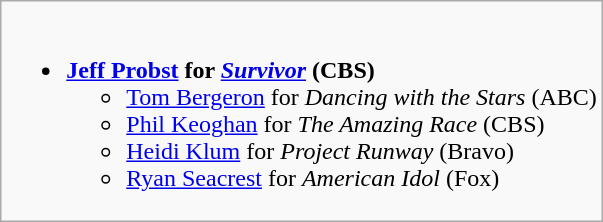<table class="wikitable">
<tr>
<td style="vertical-align:top;"><br><ul><li><strong><a href='#'>Jeff Probst</a> for <em><a href='#'>Survivor</a></em> (CBS)</strong><ul><li><a href='#'>Tom Bergeron</a> for <em>Dancing with the Stars</em> (ABC)</li><li><a href='#'>Phil Keoghan</a> for <em>The Amazing Race</em> (CBS)</li><li><a href='#'>Heidi Klum</a> for <em>Project Runway</em> (Bravo)</li><li><a href='#'>Ryan Seacrest</a> for <em>American Idol</em> (Fox)</li></ul></li></ul></td>
</tr>
</table>
